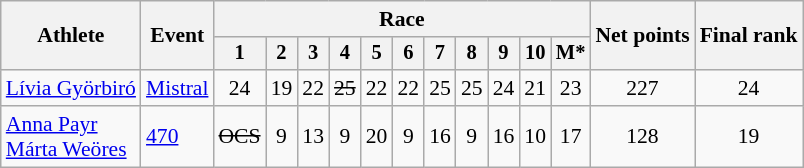<table class="wikitable" style="font-size:90%">
<tr>
<th rowspan=2>Athlete</th>
<th rowspan=2>Event</th>
<th colspan=11>Race</th>
<th rowspan=2>Net points</th>
<th rowspan=2>Final rank</th>
</tr>
<tr style="font-size:95%">
<th>1</th>
<th>2</th>
<th>3</th>
<th>4</th>
<th>5</th>
<th>6</th>
<th>7</th>
<th>8</th>
<th>9</th>
<th>10</th>
<th>M*</th>
</tr>
<tr align=center>
<td align=left><a href='#'>Lívia Györbiró</a></td>
<td align=left><a href='#'>Mistral</a></td>
<td>24</td>
<td>19</td>
<td>22</td>
<td><s>25</s></td>
<td>22</td>
<td>22</td>
<td>25</td>
<td>25</td>
<td>24</td>
<td>21</td>
<td>23</td>
<td>227</td>
<td>24</td>
</tr>
<tr align=center>
<td align=left><a href='#'>Anna Payr</a><br><a href='#'>Márta Weöres</a></td>
<td align=left><a href='#'>470</a></td>
<td><s>OCS</s></td>
<td>9</td>
<td>13</td>
<td>9</td>
<td>20</td>
<td>9</td>
<td>16</td>
<td>9</td>
<td>16</td>
<td>10</td>
<td>17</td>
<td>128</td>
<td>19</td>
</tr>
</table>
